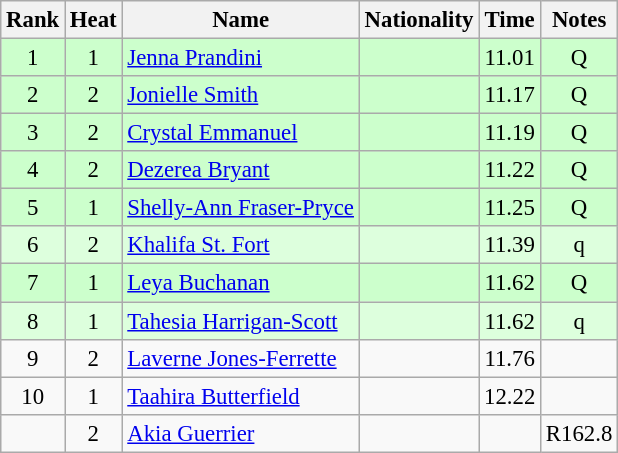<table class="wikitable sortable" style="text-align:center;font-size:95%">
<tr>
<th>Rank</th>
<th>Heat</th>
<th>Name</th>
<th>Nationality</th>
<th>Time</th>
<th>Notes</th>
</tr>
<tr bgcolor=ccffcc>
<td>1</td>
<td>1</td>
<td align=left><a href='#'>Jenna Prandini</a></td>
<td align=left></td>
<td>11.01</td>
<td>Q</td>
</tr>
<tr bgcolor=ccffcc>
<td>2</td>
<td>2</td>
<td align=left><a href='#'>Jonielle Smith</a></td>
<td align=left></td>
<td>11.17</td>
<td>Q</td>
</tr>
<tr bgcolor=ccffcc>
<td>3</td>
<td>2</td>
<td align=left><a href='#'>Crystal Emmanuel</a></td>
<td align=left></td>
<td>11.19</td>
<td>Q</td>
</tr>
<tr bgcolor=ccffcc>
<td>4</td>
<td>2</td>
<td align=left><a href='#'>Dezerea Bryant</a></td>
<td align=left></td>
<td>11.22</td>
<td>Q</td>
</tr>
<tr bgcolor=ccffcc>
<td>5</td>
<td>1</td>
<td align=left><a href='#'>Shelly-Ann Fraser-Pryce</a></td>
<td align=left></td>
<td>11.25</td>
<td>Q</td>
</tr>
<tr bgcolor=ddffdd>
<td>6</td>
<td>2</td>
<td align=left><a href='#'>Khalifa St. Fort</a></td>
<td align=left></td>
<td>11.39</td>
<td>q</td>
</tr>
<tr bgcolor=ccffcc>
<td>7</td>
<td>1</td>
<td align=left><a href='#'>Leya Buchanan</a></td>
<td align=left></td>
<td>11.62</td>
<td>Q</td>
</tr>
<tr bgcolor=ddffdd>
<td>8</td>
<td>1</td>
<td align=left><a href='#'>Tahesia Harrigan-Scott</a></td>
<td align=left></td>
<td>11.62</td>
<td>q</td>
</tr>
<tr>
<td>9</td>
<td>2</td>
<td align=left><a href='#'>Laverne Jones-Ferrette</a></td>
<td align=left></td>
<td>11.76</td>
<td></td>
</tr>
<tr>
<td>10</td>
<td>1</td>
<td align=left><a href='#'>Taahira Butterfield</a></td>
<td align=left></td>
<td>12.22</td>
<td></td>
</tr>
<tr>
<td></td>
<td>2</td>
<td align=left><a href='#'>Akia Guerrier</a></td>
<td align=left></td>
<td></td>
<td>R162.8</td>
</tr>
</table>
